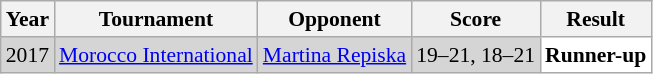<table class="sortable wikitable" style="font-size: 90%;">
<tr>
<th>Year</th>
<th>Tournament</th>
<th>Opponent</th>
<th>Score</th>
<th>Result</th>
</tr>
<tr style="background:#D5D5D5">
<td align="center">2017</td>
<td align="left"><a href='#'>Morocco International</a></td>
<td align="left"> <a href='#'>Martina Repiska</a></td>
<td align="left">19–21, 18–21</td>
<td style="text-align:left; background:white"> <strong>Runner-up</strong></td>
</tr>
</table>
